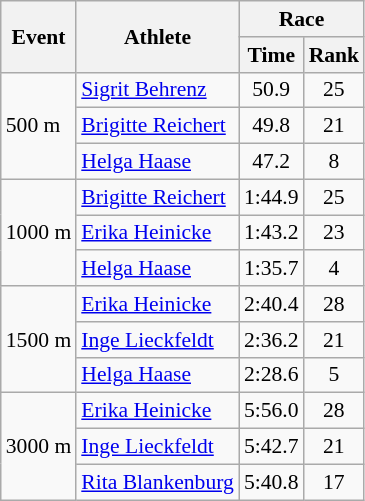<table class="wikitable" border="1" style="font-size:90%">
<tr>
<th rowspan=2>Event</th>
<th rowspan=2>Athlete</th>
<th colspan=2>Race</th>
</tr>
<tr>
<th>Time</th>
<th>Rank</th>
</tr>
<tr>
<td rowspan=3>500 m</td>
<td><a href='#'>Sigrit Behrenz</a></td>
<td align=center>50.9</td>
<td align=center>25</td>
</tr>
<tr>
<td><a href='#'>Brigitte Reichert</a></td>
<td align=center>49.8</td>
<td align=center>21</td>
</tr>
<tr>
<td><a href='#'>Helga Haase</a></td>
<td align=center>47.2</td>
<td align=center>8</td>
</tr>
<tr>
<td rowspan=3>1000 m</td>
<td><a href='#'>Brigitte Reichert</a></td>
<td align=center>1:44.9</td>
<td align=center>25</td>
</tr>
<tr>
<td><a href='#'>Erika Heinicke</a></td>
<td align=center>1:43.2</td>
<td align=center>23</td>
</tr>
<tr>
<td><a href='#'>Helga Haase</a></td>
<td align=center>1:35.7</td>
<td align=center>4</td>
</tr>
<tr>
<td rowspan=3>1500 m</td>
<td><a href='#'>Erika Heinicke</a></td>
<td align=center>2:40.4</td>
<td align=center>28</td>
</tr>
<tr>
<td><a href='#'>Inge Lieckfeldt</a></td>
<td align=center>2:36.2</td>
<td align=center>21</td>
</tr>
<tr>
<td><a href='#'>Helga Haase</a></td>
<td align=center>2:28.6</td>
<td align=center>5</td>
</tr>
<tr>
<td rowspan=3>3000 m</td>
<td><a href='#'>Erika Heinicke</a></td>
<td align=center>5:56.0</td>
<td align=center>28</td>
</tr>
<tr>
<td><a href='#'>Inge Lieckfeldt</a></td>
<td align=center>5:42.7</td>
<td align=center>21</td>
</tr>
<tr>
<td><a href='#'>Rita Blankenburg</a></td>
<td align=center>5:40.8</td>
<td align=center>17</td>
</tr>
</table>
